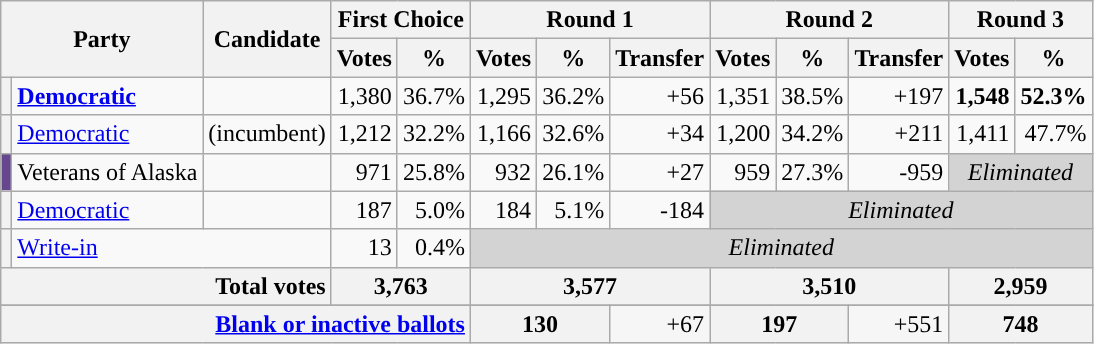<table class="wikitable sortable" style="text-align:right">
<tr>
<th colspan=2 rowspan=2>Party</th>
<th rowspan=2>Candidate</th>
<th colspan=2>First Choice</th>
<th colspan=3>Round 1</th>
<th colspan=3>Round 2</th>
<th colspan=3>Round 3</th>
</tr>
<tr>
<th>Votes</th>
<th>%</th>
<th>Votes</th>
<th>%</th>
<th>Transfer</th>
<th>Votes</th>
<th>%</th>
<th>Transfer</th>
<th>Votes</th>
<th>%</th>
</tr>
<tr>
<th style="background-color:"></th>
<td style="text-align:left"><strong><a href='#'>Democratic</a></strong></td>
<td style="text-align:left" scope="row"><strong></strong></td>
<td>1,380</td>
<td>36.7%</td>
<td>1,295</td>
<td>36.2%</td>
<td>+56</td>
<td>1,351</td>
<td>38.5%</td>
<td>+197</td>
<td><strong>1,548</strong></td>
<td><strong>52.3%</strong></td>
</tr>
<tr>
<th style="background-color:"></th>
<td style="text-align:left"><a href='#'>Democratic</a></td>
<td style="text-align:left" scope="row"> (incumbent)</td>
<td>1,212</td>
<td>32.2%</td>
<td>1,166</td>
<td>32.6%</td>
<td>+34</td>
<td>1,200</td>
<td>34.2%</td>
<td>+211</td>
<td>1,411</td>
<td>47.7%</td>
</tr>
<tr>
<th style="background-color:#674690"></th>
<td style="text-align:left">Veterans of Alaska</td>
<td style="text-align:left" scope="row"></td>
<td>971</td>
<td>25.8%</td>
<td>932</td>
<td>26.1%</td>
<td>+27</td>
<td>959</td>
<td>27.3%</td>
<td>-959</td>
<td colspan="2"  style="background:lightgrey; text-align:center;"><em>Eliminated</em></td>
</tr>
<tr>
<th style="background-color:"></th>
<td style="text-align:left"><a href='#'>Democratic</a></td>
<td style="text-align:left" scope="row"></td>
<td>187</td>
<td>5.0%</td>
<td>184</td>
<td>5.1%</td>
<td>-184</td>
<td colspan="5"  style="background:lightgrey; text-align:center;"><em>Eliminated</em></td>
</tr>
<tr>
<th style="background-color:"></th>
<td style="text-align:left" colspan=2><a href='#'>Write-in</a></td>
<td>13</td>
<td>0.4%</td>
<td colspan="8"  style="background:lightgrey; text-align:center;"><em>Eliminated</em></td>
</tr>
<tr class="sortbottom" style="background-color:#F6F6F6">
<th colspan=3 scope="row" style="text-align:right;"><strong>Total votes</strong></th>
<th colspan=2><strong>3,763</strong></th>
<th colspan=3><strong>3,577</strong></th>
<th colspan=3><strong>3,510</strong></th>
<th colspan=3><strong>2,959</strong></th>
</tr>
<tr class="sortbottom">
</tr>
<tr class="sortbottom" style="background-color:#F6F6F6">
<th colspan=5 scope="row" style="text-align:right;"><a href='#'>Blank or inactive ballots</a></th>
<th colspan=2>130</th>
<td>+67</td>
<th colspan=2>197</th>
<td>+551</td>
<th colspan=2>748</th>
</tr>
</table>
